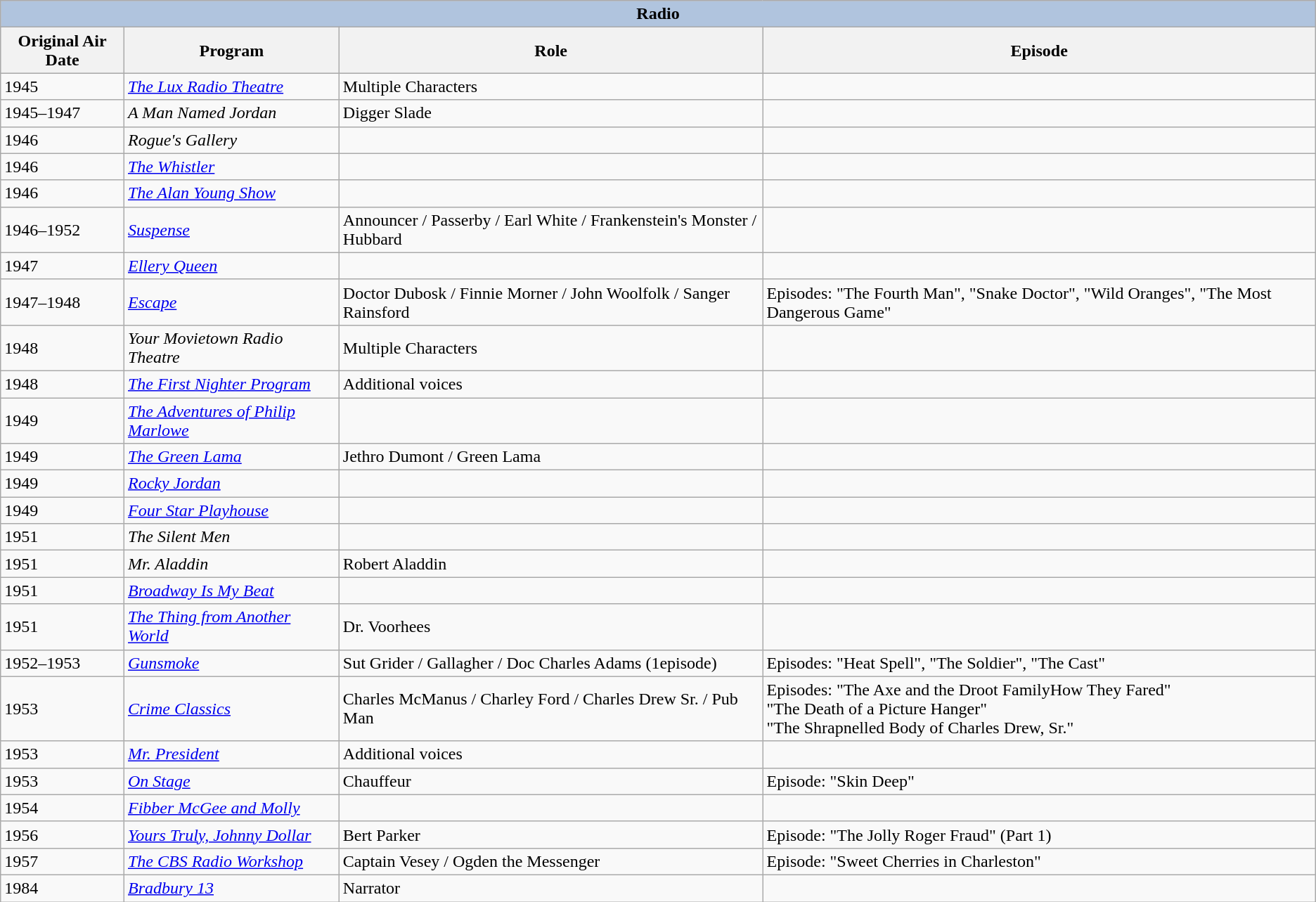<table class="wikitable">
<tr style="background:#ccc; text-align:center;">
<th colspan="4" style="background: LightSteelBlue;">Radio</th>
</tr>
<tr style="background:#ccc; text-align:center;">
<th>Original Air Date</th>
<th>Program</th>
<th>Role</th>
<th>Episode</th>
</tr>
<tr>
<td>1945</td>
<td><em><a href='#'>The Lux Radio Theatre</a></em></td>
<td>Multiple Characters</td>
<td></td>
</tr>
<tr>
<td>1945–1947</td>
<td><em>A Man Named Jordan</em></td>
<td>Digger Slade</td>
<td></td>
</tr>
<tr>
<td>1946</td>
<td><em>Rogue's Gallery</em></td>
<td></td>
<td></td>
</tr>
<tr>
<td>1946</td>
<td><em><a href='#'>The Whistler</a></em></td>
<td></td>
<td></td>
</tr>
<tr>
<td>1946</td>
<td><em><a href='#'>The Alan Young Show</a></em></td>
<td></td>
<td></td>
</tr>
<tr>
<td>1946–1952</td>
<td><em><a href='#'>Suspense</a></em></td>
<td>Announcer / Passerby / Earl White / Frankenstein's Monster / Hubbard</td>
<td></td>
</tr>
<tr>
<td>1947</td>
<td><em><a href='#'>Ellery Queen</a></em></td>
<td></td>
<td></td>
</tr>
<tr>
<td>1947–1948</td>
<td><em><a href='#'>Escape</a></em></td>
<td>Doctor Dubosk / Finnie Morner / John Woolfolk / Sanger Rainsford</td>
<td>Episodes: "The Fourth Man", "Snake Doctor", "Wild Oranges", "The Most Dangerous Game"</td>
</tr>
<tr>
<td>1948</td>
<td><em>Your Movietown Radio Theatre</em></td>
<td>Multiple Characters</td>
<td></td>
</tr>
<tr>
<td>1948</td>
<td><em><a href='#'>The First Nighter Program</a></em></td>
<td>Additional voices</td>
<td></td>
</tr>
<tr>
<td>1949</td>
<td><em><a href='#'>The Adventures of Philip Marlowe</a></em></td>
<td></td>
<td></td>
</tr>
<tr>
<td>1949</td>
<td><em><a href='#'>The Green Lama</a></em></td>
<td>Jethro Dumont / Green Lama</td>
<td></td>
</tr>
<tr>
<td>1949</td>
<td><em><a href='#'>Rocky Jordan</a></em></td>
<td></td>
<td></td>
</tr>
<tr>
<td>1949</td>
<td><em><a href='#'>Four Star Playhouse</a></em></td>
<td></td>
<td></td>
</tr>
<tr>
<td>1951</td>
<td><em>The Silent Men</em></td>
<td></td>
<td></td>
</tr>
<tr>
<td>1951</td>
<td><em>Mr. Aladdin</em></td>
<td>Robert Aladdin</td>
<td></td>
</tr>
<tr>
<td>1951</td>
<td><em><a href='#'>Broadway Is My Beat</a></em></td>
<td></td>
<td></td>
</tr>
<tr>
<td>1951</td>
<td><em><a href='#'>The Thing from Another World</a></em></td>
<td>Dr. Voorhees</td>
<td></td>
</tr>
<tr>
<td>1952–1953</td>
<td><em><a href='#'>Gunsmoke</a></em></td>
<td>Sut Grider / Gallagher / Doc Charles Adams (1episode)</td>
<td>Episodes: "Heat Spell", "The Soldier", "The Cast"</td>
</tr>
<tr>
<td>1953</td>
<td><em><a href='#'>Crime Classics</a></em></td>
<td>Charles McManus / Charley Ford / Charles Drew Sr. / Pub Man</td>
<td>Episodes: "The Axe and the Droot FamilyHow They Fared"<br>"The Death of a Picture Hanger"<br>"The Shrapnelled Body of Charles Drew, Sr."</td>
</tr>
<tr>
<td>1953</td>
<td><em><a href='#'>Mr. President</a></em></td>
<td>Additional voices</td>
<td></td>
</tr>
<tr>
<td>1953</td>
<td><em><a href='#'>On Stage</a></em></td>
<td>Chauffeur</td>
<td>Episode: "Skin Deep"</td>
</tr>
<tr>
<td>1954</td>
<td><em><a href='#'>Fibber McGee and Molly</a></em></td>
<td></td>
<td></td>
</tr>
<tr>
<td>1956</td>
<td><em><a href='#'>Yours Truly, Johnny Dollar</a></em></td>
<td>Bert Parker</td>
<td>Episode: "The Jolly Roger Fraud" (Part 1)</td>
</tr>
<tr>
<td>1957</td>
<td><em><a href='#'>The CBS Radio Workshop</a></em></td>
<td>Captain Vesey / Ogden the Messenger</td>
<td>Episode: "Sweet Cherries in Charleston"</td>
</tr>
<tr>
<td>1984</td>
<td><em><a href='#'>Bradbury 13</a></em></td>
<td>Narrator</td>
<td></td>
</tr>
</table>
